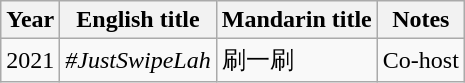<table class="wikitable sortable">
<tr>
<th>Year</th>
<th>English title</th>
<th>Mandarin title</th>
<th class="unsortable">Notes</th>
</tr>
<tr>
<td>2021</td>
<td><em>#JustSwipeLah</em></td>
<td>刷一刷</td>
<td>Co-host</td>
</tr>
</table>
